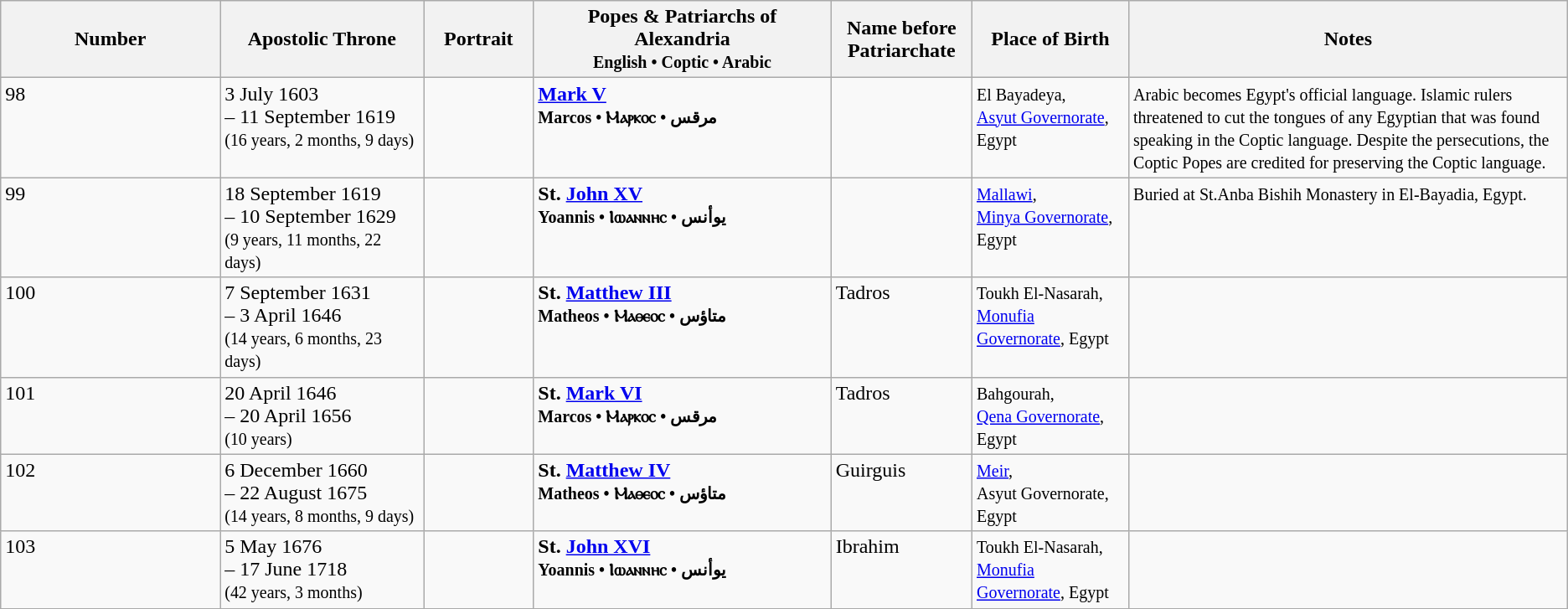<table class="wikitable">
<tr>
<th>Number</th>
<th style="width:13%;">Apostolic Throne</th>
<th style="width:7%;">Portrait</th>
<th style="width:19%;">Popes & Patriarchs of Alexandria<br><small>English • Coptic • Arabic</small></th>
<th style="width:9%;">Name before Patriarchate</th>
<th style="width:10%;">Place of Birth</th>
<th style="width:28%;">Notes</th>
</tr>
<tr valign="top">
<td>98</td>
<td>3 July 1603<br>– 11 September 1619<br><small>(16 years, 2 months, 9 days)</small></td>
<td></td>
<td><strong><a href='#'>Mark V</a></strong><br><small><strong>Marcos • Ⲙⲁⲣⲕⲟⲥ • مرقس</strong></small></td>
<td></td>
<td><small>El Bayadeya, <br><a href='#'>Asyut Governorate</a>, Egypt</small></td>
<td><small>Arabic becomes Egypt's official language. Islamic rulers threatened to cut the tongues of any Egyptian that was found speaking in the Coptic language. Despite the persecutions, the Coptic Popes are credited for preserving the Coptic language.</small></td>
</tr>
<tr valign="top">
<td>99</td>
<td>18 September 1619<br>– 10 September 1629<br><small>(9 years, 11 months, 22 days)</small></td>
<td></td>
<td><strong>St. <a href='#'>John XV</a></strong><br><small><strong>Yoannis • Ⲓⲱⲁⲛⲛⲏⲥ • يوأنس</strong></small></td>
<td></td>
<td><small><a href='#'>Mallawi</a>,<br><a href='#'>Minya Governorate</a>, Egypt</small></td>
<td><small> Buried at St.Anba Bishih Monastery in El-Bayadia, Egypt.</small></td>
</tr>
<tr valign="top">
<td>100</td>
<td>7 September 1631<br>– 3 April 1646<br><small>(14 years, 6 months, 23 days)</small></td>
<td></td>
<td><strong>St. <a href='#'>Matthew III</a></strong><br><small><strong>Matheos • Ⲙⲁⲑⲉⲟⲥ • متاؤس</strong></small></td>
<td>Tadros</td>
<td><small>Toukh El-Nasarah, <a href='#'>Monufia Governorate</a>, Egypt</small></td>
<td><small></small></td>
</tr>
<tr valign="top">
<td>101</td>
<td>20 April 1646<br>– 20 April 1656<br><small>(10 years)</small></td>
<td></td>
<td><strong>St. <a href='#'>Mark VI</a></strong><br><small><strong>Marcos • Ⲙⲁⲣⲕⲟⲥ • مرقس</strong></small></td>
<td>Tadros</td>
<td><small>Bahgourah,<br> <a href='#'>Qena Governorate</a>, Egypt</small></td>
<td><small></small></td>
</tr>
<tr valign="top">
<td>102</td>
<td>6 December 1660<br>– 22 August 1675<br><small>(14 years, 8 months, 9 days)</small></td>
<td></td>
<td><strong>St. <a href='#'>Matthew IV</a></strong><br><small><strong>Matheos • Ⲙⲁⲑⲉⲟⲥ • متاؤس</strong></small></td>
<td>Guirguis</td>
<td><small><a href='#'>Meir</a>,<br> Asyut Governorate, Egypt</small></td>
<td><small></small></td>
</tr>
<tr valign="top">
<td>103</td>
<td>5 May 1676<br>– 17 June 1718<br><small>(42 years, 3 months)</small></td>
<td></td>
<td><strong>St. <a href='#'>John XVI</a></strong><br><small><strong>Yoannis • Ⲓⲱⲁⲛⲛⲏⲥ • يوأنس</strong></small></td>
<td>Ibrahim</td>
<td><small>Toukh El-Nasarah, <a href='#'>Monufia Governorate</a>, Egypt</small></td>
<td><small></small></td>
</tr>
<tr valign="top">
</tr>
</table>
